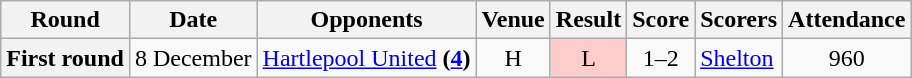<table class="wikitable" style="text-align:center">
<tr>
<th>Round</th>
<th>Date</th>
<th>Opponents</th>
<th>Venue</th>
<th>Result</th>
<th>Score</th>
<th>Scorers</th>
<th>Attendance</th>
</tr>
<tr>
<th>First round</th>
<td>8 December</td>
<td><a href='#'>Hartlepool United</a> <strong>(<a href='#'>4</a>)</strong></td>
<td>H</td>
<td style="background-color:#FFCCCC">L</td>
<td>1–2</td>
<td align="left"><a href='#'>Shelton</a></td>
<td>960</td>
</tr>
</table>
